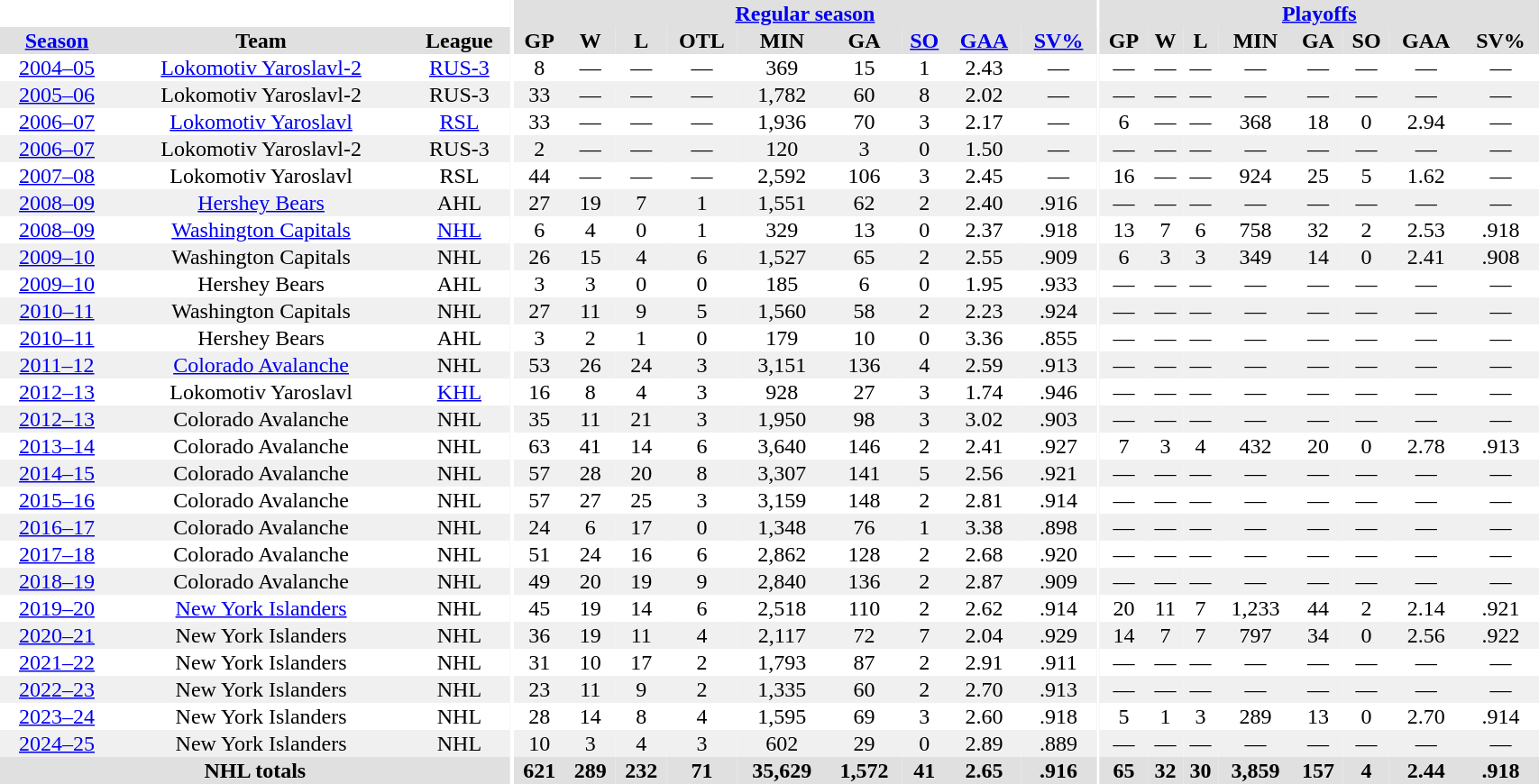<table border="0" cellpadding="1" cellspacing="0" style="width:90%; text-align:center;">
<tr bgcolor="#e0e0e0">
<th colspan="3" bgcolor="#ffffff"></th>
<th rowspan="99" bgcolor="#ffffff"></th>
<th colspan="9" bgcolor="#e0e0e0"><a href='#'>Regular season</a></th>
<th rowspan="99" bgcolor="#ffffff"></th>
<th colspan="8" bgcolor="#e0e0e0"><a href='#'>Playoffs</a></th>
</tr>
<tr bgcolor="#e0e0e0">
<th><a href='#'>Season</a></th>
<th>Team</th>
<th>League</th>
<th>GP</th>
<th>W</th>
<th>L</th>
<th>OTL</th>
<th>MIN</th>
<th>GA</th>
<th><a href='#'>SO</a></th>
<th><a href='#'>GAA</a></th>
<th><a href='#'>SV%</a></th>
<th>GP</th>
<th>W</th>
<th>L</th>
<th>MIN</th>
<th>GA</th>
<th>SO</th>
<th>GAA</th>
<th>SV%</th>
</tr>
<tr>
<td><a href='#'>2004–05</a></td>
<td><a href='#'>Lokomotiv Yaroslavl-2</a></td>
<td><a href='#'>RUS-3</a></td>
<td>8</td>
<td>—</td>
<td>—</td>
<td>—</td>
<td>369</td>
<td>15</td>
<td>1</td>
<td>2.43</td>
<td>—</td>
<td>—</td>
<td>—</td>
<td>—</td>
<td>—</td>
<td>—</td>
<td>—</td>
<td>—</td>
<td>—</td>
</tr>
<tr bgcolor="#f0f0f0">
<td><a href='#'>2005–06</a></td>
<td>Lokomotiv Yaroslavl-2</td>
<td>RUS-3</td>
<td>33</td>
<td>—</td>
<td>—</td>
<td>—</td>
<td>1,782</td>
<td>60</td>
<td>8</td>
<td>2.02</td>
<td>—</td>
<td>—</td>
<td>—</td>
<td>—</td>
<td>—</td>
<td>—</td>
<td>—</td>
<td>—</td>
<td>—</td>
</tr>
<tr>
<td><a href='#'>2006–07</a></td>
<td><a href='#'>Lokomotiv Yaroslavl</a></td>
<td><a href='#'>RSL</a></td>
<td>33</td>
<td>—</td>
<td>—</td>
<td>—</td>
<td>1,936</td>
<td>70</td>
<td>3</td>
<td>2.17</td>
<td>—</td>
<td>6</td>
<td>—</td>
<td>—</td>
<td>368</td>
<td>18</td>
<td>0</td>
<td>2.94</td>
<td>—</td>
</tr>
<tr bgcolor="#f0f0f0">
<td><a href='#'>2006–07</a></td>
<td>Lokomotiv Yaroslavl-2</td>
<td>RUS-3</td>
<td>2</td>
<td>—</td>
<td>—</td>
<td>—</td>
<td>120</td>
<td>3</td>
<td>0</td>
<td>1.50</td>
<td>—</td>
<td>—</td>
<td>—</td>
<td>—</td>
<td>—</td>
<td>—</td>
<td>—</td>
<td>—</td>
<td>—</td>
</tr>
<tr>
<td><a href='#'>2007–08</a></td>
<td>Lokomotiv Yaroslavl</td>
<td>RSL</td>
<td>44</td>
<td>—</td>
<td>—</td>
<td>—</td>
<td>2,592</td>
<td>106</td>
<td>3</td>
<td>2.45</td>
<td>—</td>
<td>16</td>
<td>—</td>
<td>—</td>
<td>924</td>
<td>25</td>
<td>5</td>
<td>1.62</td>
<td>—</td>
</tr>
<tr bgcolor="#f0f0f0">
<td><a href='#'>2008–09</a></td>
<td><a href='#'>Hershey Bears</a></td>
<td>AHL</td>
<td>27</td>
<td>19</td>
<td>7</td>
<td>1</td>
<td>1,551</td>
<td>62</td>
<td>2</td>
<td>2.40</td>
<td>.916</td>
<td>—</td>
<td>—</td>
<td>—</td>
<td>—</td>
<td>—</td>
<td>—</td>
<td>—</td>
<td>—</td>
</tr>
<tr>
<td><a href='#'>2008–09</a></td>
<td><a href='#'>Washington Capitals</a></td>
<td><a href='#'>NHL</a></td>
<td>6</td>
<td>4</td>
<td>0</td>
<td>1</td>
<td>329</td>
<td>13</td>
<td>0</td>
<td>2.37</td>
<td>.918</td>
<td>13</td>
<td>7</td>
<td>6</td>
<td>758</td>
<td>32</td>
<td>2</td>
<td>2.53</td>
<td>.918</td>
</tr>
<tr bgcolor="#f0f0f0">
<td><a href='#'>2009–10</a></td>
<td>Washington Capitals</td>
<td>NHL</td>
<td>26</td>
<td>15</td>
<td>4</td>
<td>6</td>
<td>1,527</td>
<td>65</td>
<td>2</td>
<td>2.55</td>
<td>.909</td>
<td>6</td>
<td>3</td>
<td>3</td>
<td>349</td>
<td>14</td>
<td>0</td>
<td>2.41</td>
<td>.908</td>
</tr>
<tr>
<td><a href='#'>2009–10</a></td>
<td>Hershey Bears</td>
<td>AHL</td>
<td>3</td>
<td>3</td>
<td>0</td>
<td>0</td>
<td>185</td>
<td>6</td>
<td>0</td>
<td>1.95</td>
<td>.933</td>
<td>—</td>
<td>—</td>
<td>—</td>
<td>—</td>
<td>—</td>
<td>—</td>
<td>—</td>
<td>—</td>
</tr>
<tr bgcolor="#f0f0f0">
<td><a href='#'>2010–11</a></td>
<td>Washington Capitals</td>
<td>NHL</td>
<td>27</td>
<td>11</td>
<td>9</td>
<td>5</td>
<td>1,560</td>
<td>58</td>
<td>2</td>
<td>2.23</td>
<td>.924</td>
<td>—</td>
<td>—</td>
<td>—</td>
<td>—</td>
<td>—</td>
<td>—</td>
<td>—</td>
<td>—</td>
</tr>
<tr>
<td><a href='#'>2010–11</a></td>
<td>Hershey Bears</td>
<td>AHL</td>
<td>3</td>
<td>2</td>
<td>1</td>
<td>0</td>
<td>179</td>
<td>10</td>
<td>0</td>
<td>3.36</td>
<td>.855</td>
<td>—</td>
<td>—</td>
<td>—</td>
<td>—</td>
<td>—</td>
<td>—</td>
<td>—</td>
<td>—</td>
</tr>
<tr bgcolor="#f0f0f0">
<td><a href='#'>2011–12</a></td>
<td><a href='#'>Colorado Avalanche</a></td>
<td>NHL</td>
<td>53</td>
<td>26</td>
<td>24</td>
<td>3</td>
<td>3,151</td>
<td>136</td>
<td>4</td>
<td>2.59</td>
<td>.913</td>
<td>—</td>
<td>—</td>
<td>—</td>
<td>—</td>
<td>—</td>
<td>—</td>
<td>—</td>
<td>—</td>
</tr>
<tr>
<td><a href='#'>2012–13</a></td>
<td>Lokomotiv Yaroslavl</td>
<td><a href='#'>KHL</a></td>
<td>16</td>
<td>8</td>
<td>4</td>
<td>3</td>
<td>928</td>
<td>27</td>
<td>3</td>
<td>1.74</td>
<td>.946</td>
<td>—</td>
<td>—</td>
<td>—</td>
<td>—</td>
<td>—</td>
<td>—</td>
<td>—</td>
<td>—</td>
</tr>
<tr bgcolor="#f0f0f0">
<td><a href='#'>2012–13</a></td>
<td>Colorado Avalanche</td>
<td>NHL</td>
<td>35</td>
<td>11</td>
<td>21</td>
<td>3</td>
<td>1,950</td>
<td>98</td>
<td>3</td>
<td>3.02</td>
<td>.903</td>
<td>—</td>
<td>—</td>
<td>—</td>
<td>—</td>
<td>—</td>
<td>—</td>
<td>—</td>
<td>—</td>
</tr>
<tr>
<td><a href='#'>2013–14</a></td>
<td>Colorado Avalanche</td>
<td>NHL</td>
<td>63</td>
<td>41</td>
<td>14</td>
<td>6</td>
<td>3,640</td>
<td>146</td>
<td>2</td>
<td>2.41</td>
<td>.927</td>
<td>7</td>
<td>3</td>
<td>4</td>
<td>432</td>
<td>20</td>
<td>0</td>
<td>2.78</td>
<td>.913</td>
</tr>
<tr bgcolor="#f0f0f0">
<td><a href='#'>2014–15</a></td>
<td>Colorado Avalanche</td>
<td>NHL</td>
<td>57</td>
<td>28</td>
<td>20</td>
<td>8</td>
<td>3,307</td>
<td>141</td>
<td>5</td>
<td>2.56</td>
<td>.921</td>
<td>—</td>
<td>—</td>
<td>—</td>
<td>—</td>
<td>—</td>
<td>—</td>
<td>—</td>
<td>—</td>
</tr>
<tr>
<td><a href='#'>2015–16</a></td>
<td>Colorado Avalanche</td>
<td>NHL</td>
<td>57</td>
<td>27</td>
<td>25</td>
<td>3</td>
<td>3,159</td>
<td>148</td>
<td>2</td>
<td>2.81</td>
<td>.914</td>
<td>—</td>
<td>—</td>
<td>—</td>
<td>—</td>
<td>—</td>
<td>—</td>
<td>—</td>
<td>—</td>
</tr>
<tr bgcolor="#f0f0f0">
<td><a href='#'>2016–17</a></td>
<td>Colorado Avalanche</td>
<td>NHL</td>
<td>24</td>
<td>6</td>
<td>17</td>
<td>0</td>
<td>1,348</td>
<td>76</td>
<td>1</td>
<td>3.38</td>
<td>.898</td>
<td>—</td>
<td>—</td>
<td>—</td>
<td>—</td>
<td>—</td>
<td>—</td>
<td>—</td>
<td>—</td>
</tr>
<tr>
<td><a href='#'>2017–18</a></td>
<td>Colorado Avalanche</td>
<td>NHL</td>
<td>51</td>
<td>24</td>
<td>16</td>
<td>6</td>
<td>2,862</td>
<td>128</td>
<td>2</td>
<td>2.68</td>
<td>.920</td>
<td>—</td>
<td>—</td>
<td>—</td>
<td>—</td>
<td>—</td>
<td>—</td>
<td>—</td>
<td>—</td>
</tr>
<tr bgcolor="#f0f0f0">
<td><a href='#'>2018–19</a></td>
<td>Colorado Avalanche</td>
<td>NHL</td>
<td>49</td>
<td>20</td>
<td>19</td>
<td>9</td>
<td>2,840</td>
<td>136</td>
<td>2</td>
<td>2.87</td>
<td>.909</td>
<td>—</td>
<td>—</td>
<td>—</td>
<td>—</td>
<td>—</td>
<td>—</td>
<td>—</td>
<td>—</td>
</tr>
<tr>
<td><a href='#'>2019–20</a></td>
<td><a href='#'>New York Islanders</a></td>
<td>NHL</td>
<td>45</td>
<td>19</td>
<td>14</td>
<td>6</td>
<td>2,518</td>
<td>110</td>
<td>2</td>
<td>2.62</td>
<td>.914</td>
<td>20</td>
<td>11</td>
<td>7</td>
<td>1,233</td>
<td>44</td>
<td>2</td>
<td>2.14</td>
<td>.921</td>
</tr>
<tr bgcolor="#f0f0f0">
<td><a href='#'>2020–21</a></td>
<td>New York Islanders</td>
<td>NHL</td>
<td>36</td>
<td>19</td>
<td>11</td>
<td>4</td>
<td>2,117</td>
<td>72</td>
<td>7</td>
<td>2.04</td>
<td>.929</td>
<td>14</td>
<td>7</td>
<td>7</td>
<td>797</td>
<td>34</td>
<td>0</td>
<td>2.56</td>
<td>.922</td>
</tr>
<tr>
<td><a href='#'>2021–22</a></td>
<td>New York Islanders</td>
<td>NHL</td>
<td>31</td>
<td>10</td>
<td>17</td>
<td>2</td>
<td>1,793</td>
<td>87</td>
<td>2</td>
<td>2.91</td>
<td>.911</td>
<td>—</td>
<td>—</td>
<td>—</td>
<td>—</td>
<td>—</td>
<td>—</td>
<td>—</td>
<td>—</td>
</tr>
<tr bgcolor="#f0f0f0">
<td><a href='#'>2022–23</a></td>
<td>New York Islanders</td>
<td>NHL</td>
<td>23</td>
<td>11</td>
<td>9</td>
<td>2</td>
<td>1,335</td>
<td>60</td>
<td>2</td>
<td>2.70</td>
<td>.913</td>
<td>—</td>
<td>—</td>
<td>—</td>
<td>—</td>
<td>—</td>
<td>—</td>
<td>—</td>
<td>—</td>
</tr>
<tr>
<td><a href='#'>2023–24</a></td>
<td>New York Islanders</td>
<td>NHL</td>
<td>28</td>
<td>14</td>
<td>8</td>
<td>4</td>
<td>1,595</td>
<td>69</td>
<td>3</td>
<td>2.60</td>
<td>.918</td>
<td>5</td>
<td>1</td>
<td>3</td>
<td>289</td>
<td>13</td>
<td>0</td>
<td>2.70</td>
<td>.914</td>
</tr>
<tr bgcolor="#f0f0f0">
<td><a href='#'>2024–25</a></td>
<td>New York Islanders</td>
<td>NHL</td>
<td>10</td>
<td>3</td>
<td>4</td>
<td>3</td>
<td>602</td>
<td>29</td>
<td>0</td>
<td>2.89</td>
<td>.889</td>
<td>—</td>
<td>—</td>
<td>—</td>
<td>—</td>
<td>—</td>
<td>—</td>
<td>—</td>
<td>—</td>
</tr>
<tr bgcolor="#e0e0e0">
<th colspan="3">NHL totals</th>
<th>621</th>
<th>289</th>
<th>232</th>
<th>71</th>
<th>35,629</th>
<th>1,572</th>
<th>41</th>
<th>2.65</th>
<th>.916</th>
<th>65</th>
<th>32</th>
<th>30</th>
<th>3,859</th>
<th>157</th>
<th>4</th>
<th>2.44</th>
<th>.918</th>
</tr>
</table>
